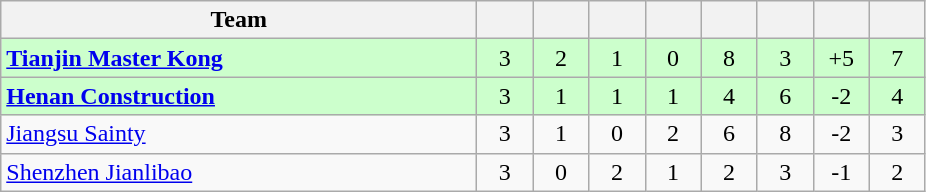<table class="wikitable" style="text-align:center;">
<tr>
<th width=310>Team</th>
<th width=30></th>
<th width=30></th>
<th width=30></th>
<th width=30></th>
<th width=30></th>
<th width=30></th>
<th width=30></th>
<th width=30></th>
</tr>
<tr bgcolor="#ccffcc">
<td align="left"><strong><a href='#'>Tianjin Master Kong</a></strong></td>
<td>3</td>
<td>2</td>
<td>1</td>
<td>0</td>
<td>8</td>
<td>3</td>
<td>+5</td>
<td>7</td>
</tr>
<tr bgcolor="#ccffcc">
<td align="left"><strong><a href='#'>Henan Construction</a></strong></td>
<td>3</td>
<td>1</td>
<td>1</td>
<td>1</td>
<td>4</td>
<td>6</td>
<td>-2</td>
<td>4</td>
</tr>
<tr>
<td align="left"><a href='#'>Jiangsu Sainty</a></td>
<td>3</td>
<td>1</td>
<td>0</td>
<td>2</td>
<td>6</td>
<td>8</td>
<td>-2</td>
<td>3</td>
</tr>
<tr>
<td align="left"><a href='#'>Shenzhen Jianlibao</a></td>
<td>3</td>
<td>0</td>
<td>2</td>
<td>1</td>
<td>2</td>
<td>3</td>
<td>-1</td>
<td>2</td>
</tr>
</table>
